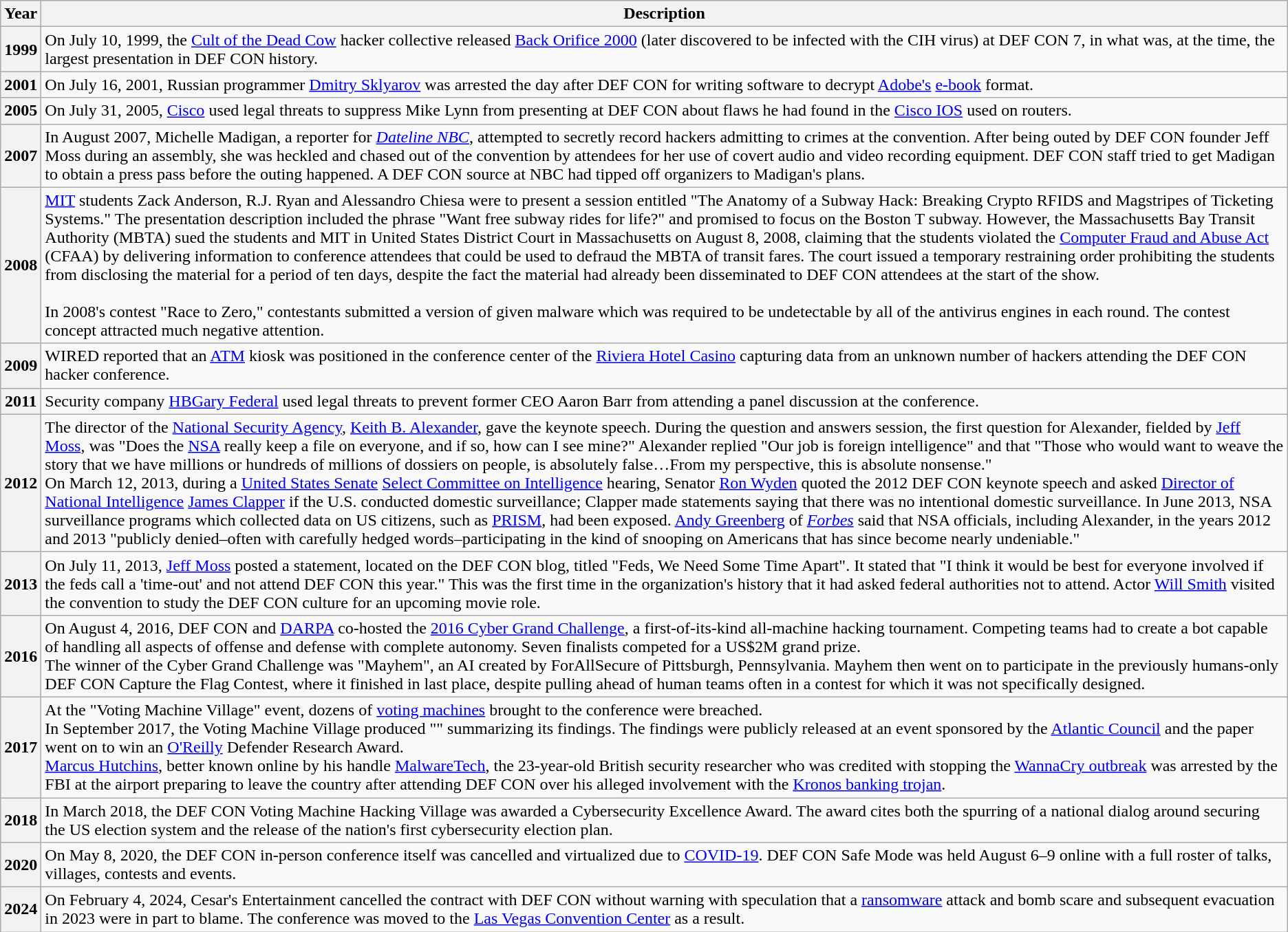<table class="wikitable" style="border:1px solid #BBB">
<tr>
<th>Year</th>
<th>Description</th>
</tr>
<tr>
<th>1999</th>
<td>On July 10, 1999, the <a href='#'>Cult of the Dead Cow</a> hacker collective released <a href='#'>Back Orifice 2000</a> (later discovered to be infected with the CIH virus) at DEF CON 7, in what was, at the time, the largest presentation in DEF CON history.</td>
</tr>
<tr>
<th>2001</th>
<td>On July 16, 2001, Russian programmer <a href='#'>Dmitry Sklyarov</a> was arrested the day after DEF CON for writing software to decrypt <a href='#'>Adobe's</a> <a href='#'>e-book</a> format.</td>
</tr>
<tr>
<th>2005</th>
<td>On July 31, 2005, <a href='#'>Cisco</a> used legal threats to suppress Mike Lynn from presenting at DEF CON about flaws he had found in the <a href='#'>Cisco IOS</a> used on routers.</td>
</tr>
<tr>
<th>2007</th>
<td>In August 2007, Michelle Madigan, a reporter for <em><a href='#'>Dateline NBC</a></em>, attempted to secretly record hackers admitting to crimes at the convention. After being outed by DEF CON founder Jeff Moss during an assembly, she was heckled and chased out of the convention by attendees for her use of covert audio and video recording equipment. DEF CON staff tried to get Madigan to obtain a press pass before the outing happened. A DEF CON source at NBC had tipped off organizers to Madigan's plans.</td>
</tr>
<tr>
<th>2008</th>
<td><a href='#'>MIT</a> students Zack Anderson, R.J. Ryan and Alessandro Chiesa were to present a session entitled "The Anatomy of a Subway Hack: Breaking Crypto RFIDS and Magstripes of Ticketing Systems." The presentation description included the phrase "Want free subway rides for life?" and promised to focus on the Boston T subway. However, the Massachusetts Bay Transit Authority (MBTA) sued the students and MIT in United States District Court in Massachusetts on August 8, 2008, claiming that the students violated the <a href='#'>Computer Fraud and Abuse Act</a> (CFAA) by delivering information to conference attendees that could be used to defraud the MBTA of transit fares. The court issued a temporary restraining order prohibiting the students from disclosing the material for a period of ten days, despite the fact the material had already been disseminated to DEF CON attendees at the start of the show.<br><br>In 2008's contest "Race to Zero," contestants submitted a version of given malware which was required to be undetectable by all of the antivirus engines in each round. The contest concept attracted much negative attention.</td>
</tr>
<tr>
<th>2009</th>
<td>WIRED reported that an <a href='#'>ATM</a> kiosk was positioned in the conference center of the <a href='#'>Riviera Hotel Casino</a> capturing data from an unknown number of hackers attending the DEF CON hacker conference.</td>
</tr>
<tr>
<th>2011</th>
<td>Security company <a href='#'>HBGary Federal</a> used legal threats to prevent former CEO Aaron Barr from attending a panel discussion at the conference.</td>
</tr>
<tr>
<th>2012</th>
<td>The director of the <a href='#'>National Security Agency</a>, <a href='#'>Keith B. Alexander</a>, gave the keynote speech. During the question and answers session, the first question for Alexander, fielded by <a href='#'>Jeff Moss</a>, was "Does the <a href='#'>NSA</a> really keep a file on everyone, and if so, how can I see mine?" Alexander replied "Our job is foreign intelligence" and that "Those who would want to weave the story that we have millions or hundreds of millions of dossiers on people, is absolutely false…From my perspective, this is absolute nonsense."<br>On March 12, 2013, during a <a href='#'>United States Senate</a> <a href='#'>Select Committee on Intelligence</a> hearing, Senator <a href='#'>Ron Wyden</a> quoted the 2012 DEF CON keynote speech and asked <a href='#'>Director of National Intelligence</a> <a href='#'>James Clapper</a> if the U.S. conducted domestic surveillance; Clapper made statements saying that there was no intentional domestic surveillance. In June 2013, NSA surveillance programs which collected data on US citizens, such as <a href='#'>PRISM</a>, had been exposed. <a href='#'>Andy Greenberg</a> of <em><a href='#'>Forbes</a></em> said that NSA officials, including Alexander, in the years 2012 and 2013 "publicly denied–often with carefully hedged words–participating in the kind of snooping on Americans that has since become nearly undeniable."</td>
</tr>
<tr>
<th>2013</th>
<td>On July 11, 2013, <a href='#'>Jeff Moss</a> posted a statement, located on the DEF CON blog, titled "Feds, We Need Some Time Apart". It stated that "I think it would be best for everyone involved if the feds call a 'time-out' and not attend DEF CON this year." This was the first time in the organization's history that it had asked federal authorities not to attend. Actor <a href='#'>Will Smith</a> visited the convention to study the DEF CON culture for an upcoming movie role.</td>
</tr>
<tr>
<th>2016</th>
<td>On August 4, 2016, DEF CON and <a href='#'>DARPA</a> co-hosted the <a href='#'>2016 Cyber Grand Challenge</a>, a first-of-its-kind all-machine hacking tournament. Competing teams had to create a bot capable of handling all aspects of offense and defense with complete autonomy. Seven finalists competed for a US$2M grand prize.<br>The winner of the Cyber Grand Challenge was "Mayhem", an AI created by ForAllSecure of Pittsburgh, Pennsylvania. Mayhem then went on to participate in the previously humans-only DEF CON Capture the Flag Contest, where it finished in last place, despite pulling ahead of human teams often in a contest for which it was not specifically designed.</td>
</tr>
<tr>
<th>2017</th>
<td>At the "Voting Machine Village" event, dozens of <a href='#'>voting machines</a> brought to the conference were breached.<br>In September 2017, the Voting Machine Village produced "" summarizing its findings. The findings were publicly released at an event sponsored by the <a href='#'>Atlantic Council</a> and the paper went on to win an <a href='#'>O'Reilly</a> Defender Research Award.<br><a href='#'>Marcus Hutchins</a>, better known online by his handle <a href='#'>MalwareTech</a>, the 23-year-old British security researcher who was credited with stopping the <a href='#'>WannaCry outbreak</a> was arrested by the FBI at the airport preparing to leave the country after attending DEF CON over his alleged involvement with the <a href='#'>Kronos banking trojan</a>.</td>
</tr>
<tr>
<th>2018</th>
<td>In March 2018, the DEF CON Voting Machine Hacking Village was awarded a Cybersecurity Excellence Award. The award cites both the spurring of a national dialog around securing the US election system and the release of the nation's first cybersecurity election plan.</td>
</tr>
<tr>
<th>2020</th>
<td>On May 8, 2020, the DEF CON in-person conference itself was cancelled and virtualized due to <a href='#'>COVID-19</a>. DEF CON Safe Mode was held August 6–9 online with a full roster of talks, villages, contests and events.</td>
</tr>
<tr>
<th>2024</th>
<td>On February 4, 2024, Cesar's Entertainment cancelled the contract with DEF CON without warning with speculation that a <a href='#'>ransomware</a> attack and bomb scare and subsequent evacuation in 2023 were in part to blame. The conference was moved to the <a href='#'>Las Vegas Convention Center</a> as a result.</td>
</tr>
</table>
